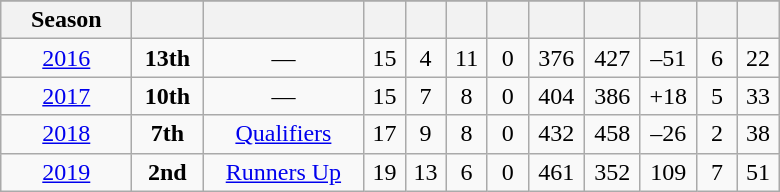<table class="wikitable" style="text-align: center">
<tr>
</tr>
<tr>
<th width=80px>Season</th>
<th width=40px></th>
<th width=100px></th>
<th width=20px></th>
<th width=20px></th>
<th width=20px></th>
<th width=20px></th>
<th width=30px></th>
<th width=30px></th>
<th width=30px></th>
<th width=20px></th>
<th width=20px></th>
</tr>
<tr>
<td><a href='#'>2016</a></td>
<td><strong>13th</strong></td>
<td>—</td>
<td>15</td>
<td>4</td>
<td>11</td>
<td>0</td>
<td>376</td>
<td>427</td>
<td style=text-align:center>–51</td>
<td>6</td>
<td>22</td>
</tr>
<tr>
<td><a href='#'>2017</a></td>
<td><strong>10th</strong></td>
<td>—</td>
<td>15</td>
<td>7</td>
<td>8</td>
<td>0</td>
<td>404</td>
<td>386</td>
<td style=text-align:center>+18</td>
<td>5</td>
<td>33</td>
</tr>
<tr>
<td><a href='#'>2018</a></td>
<td><strong>7th</strong></td>
<td><a href='#'>Qualifiers</a></td>
<td>17</td>
<td>9</td>
<td>8</td>
<td>0</td>
<td>432</td>
<td>458</td>
<td style=text-align:center>–26</td>
<td>2</td>
<td>38</td>
</tr>
<tr>
<td><a href='#'>2019</a></td>
<td><strong>2nd</strong></td>
<td><a href='#'>Runners Up</a></td>
<td>19</td>
<td>13</td>
<td>6</td>
<td>0</td>
<td>461</td>
<td>352</td>
<td style=text-align:center>109</td>
<td>7</td>
<td>51</td>
</tr>
</table>
